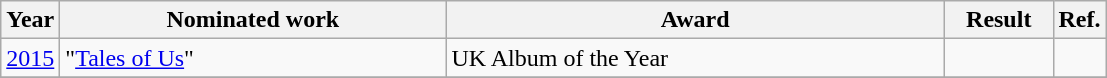<table class="wikitable">
<tr>
<th>Year</th>
<th width="250">Nominated work</th>
<th width="325">Award</th>
<th width="65">Result</th>
<th>Ref.</th>
</tr>
<tr>
<td align="center"><a href='#'>2015</a></td>
<td>"<a href='#'>Tales of Us</a>"</td>
<td>UK Album of the Year</td>
<td></td>
<td align="center"></td>
</tr>
<tr>
</tr>
</table>
